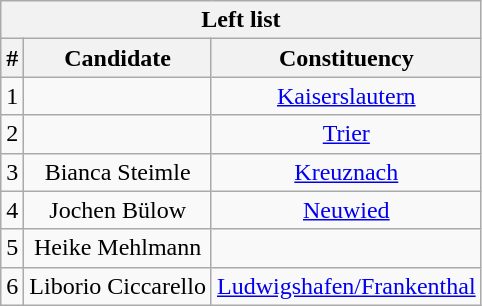<table class="wikitable mw-collapsible mw-collapsed" style="text-align:center">
<tr>
<th colspan=3>Left list</th>
</tr>
<tr>
<th>#</th>
<th>Candidate</th>
<th>Constituency</th>
</tr>
<tr>
<td>1</td>
<td></td>
<td><a href='#'>Kaiserslautern</a></td>
</tr>
<tr>
<td>2</td>
<td></td>
<td><a href='#'>Trier</a></td>
</tr>
<tr>
<td>3</td>
<td>Bianca Steimle</td>
<td><a href='#'>Kreuznach</a></td>
</tr>
<tr>
<td>4</td>
<td>Jochen Bülow</td>
<td><a href='#'>Neuwied</a></td>
</tr>
<tr>
<td>5</td>
<td>Heike Mehlmann</td>
<td></td>
</tr>
<tr>
<td>6</td>
<td>Liborio Ciccarello</td>
<td><a href='#'>Ludwigshafen/Frankenthal</a></td>
</tr>
</table>
